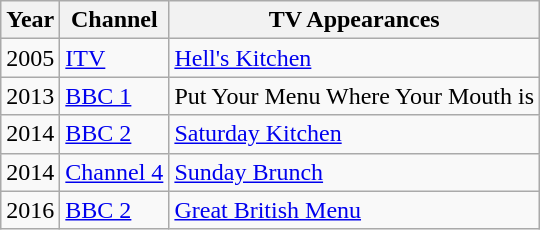<table class="wikitable">
<tr>
<th>Year</th>
<th>Channel</th>
<th>TV Appearances</th>
</tr>
<tr>
<td>2005</td>
<td><a href='#'>ITV</a></td>
<td><a href='#'>Hell's Kitchen</a></td>
</tr>
<tr>
<td>2013</td>
<td><a href='#'>BBC 1</a></td>
<td>Put Your Menu Where Your Mouth is</td>
</tr>
<tr>
<td>2014</td>
<td><a href='#'>BBC 2</a></td>
<td><a href='#'>Saturday Kitchen</a></td>
</tr>
<tr>
<td>2014</td>
<td><a href='#'>Channel 4</a></td>
<td><a href='#'>Sunday Brunch</a></td>
</tr>
<tr>
<td>2016</td>
<td><a href='#'>BBC 2</a></td>
<td><a href='#'>Great British Menu</a></td>
</tr>
</table>
